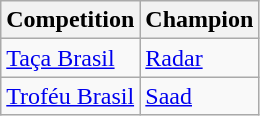<table class="wikitable">
<tr>
<th>Competition</th>
<th>Champion</th>
</tr>
<tr>
<td><a href='#'>Taça Brasil</a></td>
<td><a href='#'>Radar</a></td>
</tr>
<tr>
<td><a href='#'>Troféu Brasil</a></td>
<td><a href='#'>Saad</a></td>
</tr>
</table>
